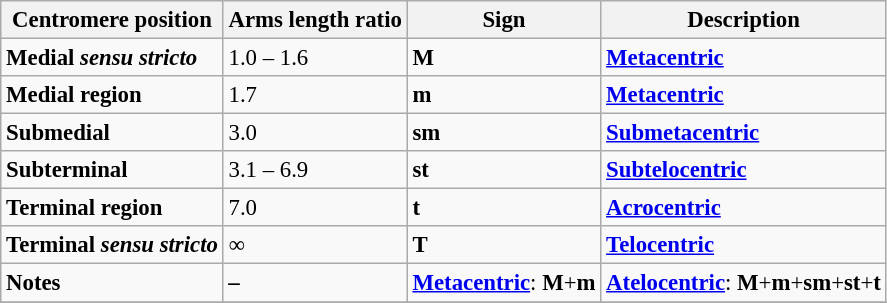<table class="wikitable " style="font-size:95%;">
<tr>
<th>Centromere position</th>
<th>Arms length ratio</th>
<th>Sign</th>
<th>Description</th>
</tr>
<tr>
<td><strong>Medial <em>sensu stricto</em> </strong></td>
<td>1.0 – 1.6</td>
<td><strong>M</strong></td>
<td><strong><a href='#'>Metacentric</a></strong></td>
</tr>
<tr>
<td><strong>Medial region</strong></td>
<td>1.7</td>
<td><strong>m</strong></td>
<td><strong><a href='#'>Metacentric</a></strong></td>
</tr>
<tr>
<td><strong>Submedial</strong></td>
<td>3.0</td>
<td><strong>sm</strong></td>
<td><strong><a href='#'>Submetacentric</a></strong></td>
</tr>
<tr>
<td><strong>Subterminal</strong></td>
<td>3.1 – 6.9</td>
<td><strong>st</strong></td>
<td><strong><a href='#'>Subtelocentric</a></strong></td>
</tr>
<tr>
<td><strong>Terminal region</strong></td>
<td>7.0</td>
<td><strong>t</strong></td>
<td><strong><a href='#'>Acrocentric</a></strong></td>
</tr>
<tr>
<td><strong>Terminal <em>sensu stricto</em> </strong></td>
<td><strong><em>∞</em></strong></td>
<td><strong>T</strong></td>
<td><strong><a href='#'>Telocentric</a></strong></td>
</tr>
<tr>
<td><strong>Notes</strong></td>
<td><strong><em>–</em></strong></td>
<td><strong><a href='#'>Metacentric</a></strong>: <strong>M</strong>+<strong>m</strong></td>
<td><strong><a href='#'>Atelocentric</a></strong>: <strong>M</strong>+<strong>m</strong>+<strong>sm</strong>+<strong>st</strong>+<strong>t</strong></td>
</tr>
<tr>
</tr>
</table>
